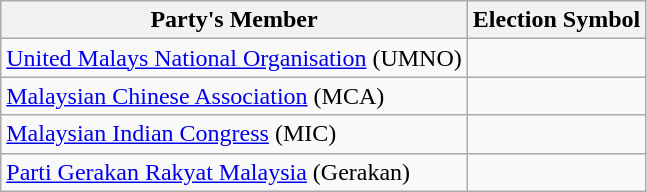<table class="wikitable">
<tr>
<th>Party's Member</th>
<th>Election Symbol</th>
</tr>
<tr>
<td><a href='#'>United Malays National Organisation</a> (UMNO)</td>
<td></td>
</tr>
<tr>
<td><a href='#'>Malaysian Chinese Association</a> (MCA)</td>
<td></td>
</tr>
<tr>
<td><a href='#'>Malaysian Indian Congress</a> (MIC)</td>
<td></td>
</tr>
<tr>
<td><a href='#'>Parti Gerakan Rakyat Malaysia</a> (Gerakan)</td>
<td></td>
</tr>
</table>
